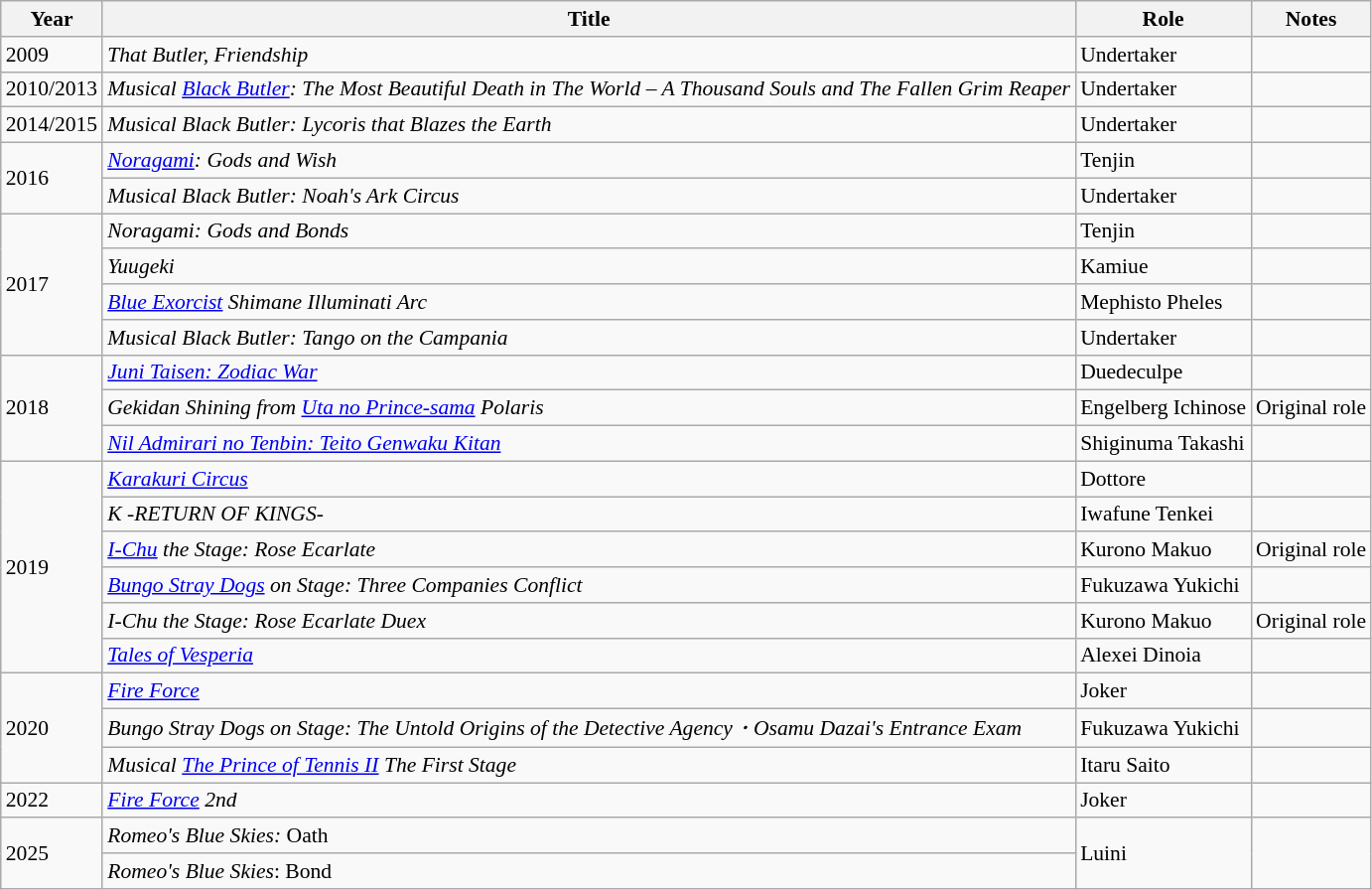<table class="wikitable" style="font-size: 90%;">
<tr>
<th>Year</th>
<th>Title</th>
<th>Role</th>
<th class="unsortable">Notes</th>
</tr>
<tr>
<td>2009</td>
<td><em>That Butler, Friendship</em></td>
<td>Undertaker</td>
<td></td>
</tr>
<tr>
<td>2010/2013</td>
<td><em>Musical <a href='#'>Black Butler</a>: The Most Beautiful Death in The World – A Thousand Souls and The Fallen Grim Reaper</em></td>
<td>Undertaker</td>
<td></td>
</tr>
<tr>
<td>2014/2015</td>
<td><em>Musical Black Butler: Lycoris that Blazes the Earth</em></td>
<td>Undertaker</td>
<td></td>
</tr>
<tr>
<td rowspan="2">2016</td>
<td><em><a href='#'>Noragami</a>: Gods and Wish</em></td>
<td>Tenjin</td>
<td></td>
</tr>
<tr>
<td><em>Musical Black Butler: Noah's Ark Circus </em></td>
<td>Undertaker</td>
<td></td>
</tr>
<tr>
<td rowspan="4">2017</td>
<td><em>Noragami: Gods and Bonds</em></td>
<td>Tenjin</td>
<td></td>
</tr>
<tr>
<td><em>Yuugeki</em></td>
<td>Kamiue</td>
<td></td>
</tr>
<tr>
<td><em><a href='#'>Blue Exorcist</a> Shimane Illuminati Arc </em></td>
<td>Mephisto Pheles</td>
<td></td>
</tr>
<tr>
<td><em>Musical Black Butler: Tango on the Campania</em></td>
<td>Undertaker</td>
<td></td>
</tr>
<tr>
<td rowspan="3">2018</td>
<td><em><a href='#'>Juni Taisen: Zodiac War</a></em></td>
<td>Duedeculpe</td>
<td></td>
</tr>
<tr>
<td><em>Gekidan Shining from <a href='#'>Uta no Prince-sama</a> Polaris</em></td>
<td>Engelberg Ichinose</td>
<td>Original role</td>
</tr>
<tr>
<td><em><a href='#'>Nil Admirari no Tenbin: Teito Genwaku Kitan</a></em></td>
<td>Shiginuma Takashi</td>
<td></td>
</tr>
<tr>
<td rowspan="6">2019</td>
<td><em><a href='#'>Karakuri Circus</a></em></td>
<td>Dottore</td>
<td></td>
</tr>
<tr>
<td><em>K -RETURN OF KINGS-</em></td>
<td>Iwafune Tenkei</td>
<td></td>
</tr>
<tr>
<td><em><a href='#'>I-Chu</a> the Stage: Rose Ecarlate</em></td>
<td>Kurono Makuo</td>
<td>Original role</td>
</tr>
<tr>
<td><em><a href='#'>Bungo Stray Dogs</a> on Stage: Three Companies Conflict</em></td>
<td>Fukuzawa Yukichi</td>
<td></td>
</tr>
<tr>
<td><em>I-Chu the Stage: Rose Ecarlate Duex</em></td>
<td>Kurono Makuo</td>
<td>Original role</td>
</tr>
<tr>
<td><em><a href='#'>Tales of Vesperia</a></em></td>
<td>Alexei Dinoia</td>
<td></td>
</tr>
<tr>
<td rowspan="3">2020</td>
<td><em><a href='#'>Fire Force</a></em></td>
<td>Joker</td>
<td></td>
</tr>
<tr>
<td><em>Bungo Stray Dogs on Stage: The Untold Origins of the Detective Agency・Osamu Dazai's Entrance Exam</em></td>
<td>Fukuzawa Yukichi</td>
<td></td>
</tr>
<tr>
<td><em>Musical <a href='#'>The Prince of Tennis II</a> The First Stage</em></td>
<td>Itaru Saito</td>
<td></td>
</tr>
<tr>
<td>2022</td>
<td><em><a href='#'>Fire Force</a> 2nd</em></td>
<td>Joker</td>
<td></td>
</tr>
<tr>
<td rowspan="2">2025</td>
<td><em>Romeo's Blue Skies:</em> Oath</td>
<td rowspan="2">Luini</td>
<td rowspan="2"></td>
</tr>
<tr>
<td><em>Romeo's Blue Skies</em>: Bond</td>
</tr>
</table>
